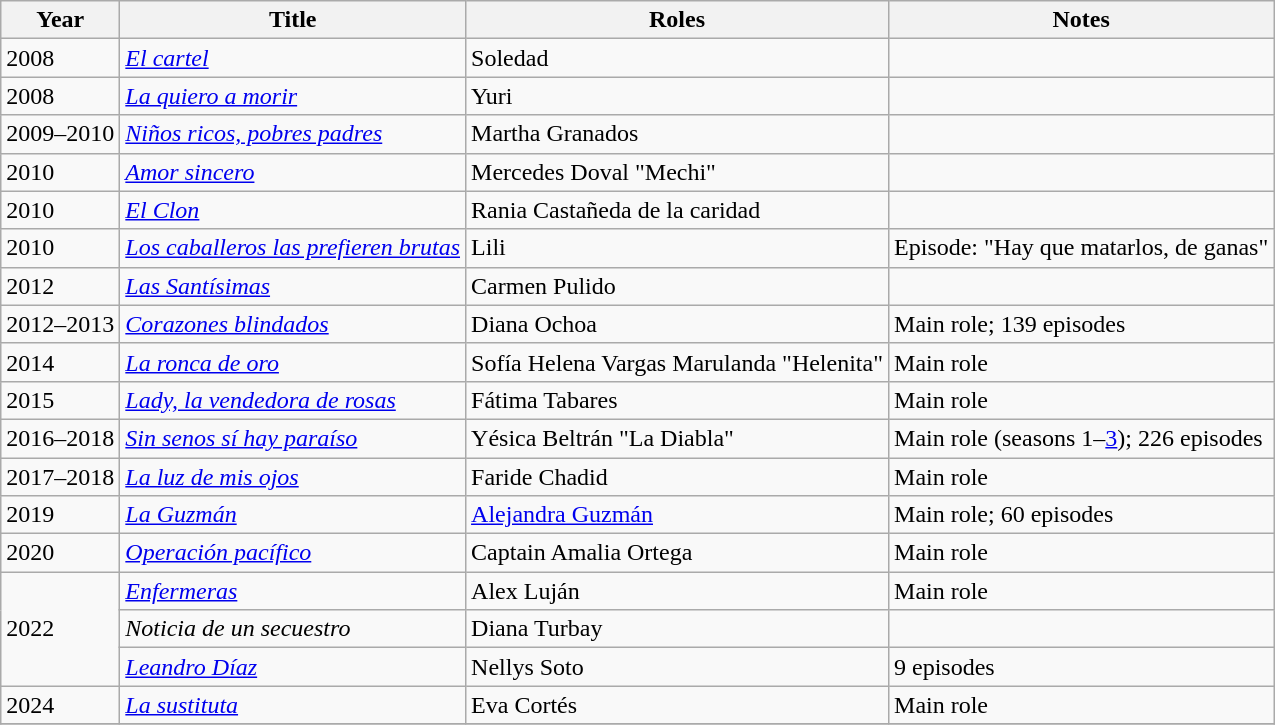<table class="wikitable sortable">
<tr>
<th>Year</th>
<th>Title</th>
<th>Roles</th>
<th>Notes</th>
</tr>
<tr>
<td>2008</td>
<td><em><a href='#'>El cartel</a></em></td>
<td>Soledad</td>
<td></td>
</tr>
<tr>
<td>2008</td>
<td><em><a href='#'>La quiero a morir</a></em></td>
<td>Yuri</td>
<td></td>
</tr>
<tr>
<td>2009–2010</td>
<td><em><a href='#'>Niños ricos, pobres padres</a></em></td>
<td>Martha Granados</td>
<td></td>
</tr>
<tr>
<td>2010</td>
<td><em><a href='#'>Amor sincero</a></em></td>
<td>Mercedes Doval "Mechi"</td>
<td></td>
</tr>
<tr>
<td>2010</td>
<td><em><a href='#'>El Clon</a></em></td>
<td>Rania Castañeda de la caridad</td>
<td></td>
</tr>
<tr>
<td>2010</td>
<td><em><a href='#'>Los caballeros las prefieren brutas</a></em></td>
<td>Lili</td>
<td>Episode: "Hay que matarlos, de ganas"</td>
</tr>
<tr>
<td>2012</td>
<td><em><a href='#'>Las Santísimas</a></em></td>
<td>Carmen Pulido</td>
<td></td>
</tr>
<tr>
<td>2012–2013</td>
<td><em><a href='#'>Corazones blindados</a></em></td>
<td>Diana Ochoa</td>
<td>Main role; 139 episodes</td>
</tr>
<tr>
<td>2014</td>
<td><em><a href='#'>La ronca de oro</a></em></td>
<td>Sofía Helena Vargas Marulanda "Helenita"</td>
<td>Main role</td>
</tr>
<tr>
<td>2015</td>
<td><em><a href='#'>Lady, la vendedora de rosas</a></em></td>
<td>Fátima Tabares</td>
<td>Main role</td>
</tr>
<tr>
<td>2016–2018</td>
<td><em><a href='#'>Sin senos sí hay paraíso</a></em></td>
<td>Yésica Beltrán "La Diabla"</td>
<td>Main role (seasons 1–<a href='#'>3</a>); 226 episodes</td>
</tr>
<tr>
<td>2017–2018</td>
<td><em><a href='#'>La luz de mis ojos</a></em></td>
<td>Faride Chadid</td>
<td>Main role</td>
</tr>
<tr>
<td>2019</td>
<td><em><a href='#'>La Guzmán</a></em></td>
<td><a href='#'>Alejandra Guzmán</a></td>
<td>Main role; 60 episodes</td>
</tr>
<tr>
<td>2020</td>
<td><em><a href='#'>Operación pacífico</a></em></td>
<td>Captain Amalia Ortega</td>
<td>Main role</td>
</tr>
<tr>
<td rowspan=3>2022</td>
<td><em><a href='#'>Enfermeras</a></em></td>
<td>Alex Luján</td>
<td>Main role</td>
</tr>
<tr>
<td><em>Noticia de un secuestro</em></td>
<td>Diana Turbay</td>
<td></td>
</tr>
<tr>
<td><em><a href='#'>Leandro Díaz</a></em></td>
<td>Nellys Soto</td>
<td>9 episodes</td>
</tr>
<tr>
<td>2024</td>
<td><em><a href='#'>La sustituta</a></em></td>
<td>Eva Cortés</td>
<td>Main role</td>
</tr>
<tr>
</tr>
</table>
